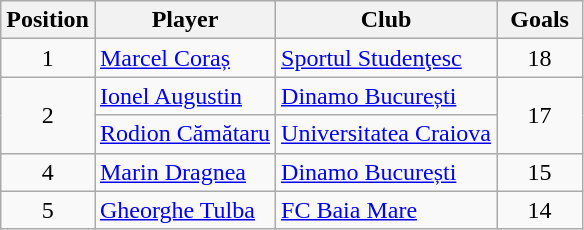<table class="wikitable">
<tr>
<th width="50px">Position</th>
<th>Player</th>
<th>Club</th>
<th width="50px">Goals</th>
</tr>
<tr>
<td rowspan=1 align="center">1</td>
<td><a href='#'>Marcel Coraș</a></td>
<td><a href='#'>Sportul Studenţesc</a></td>
<td align=center>18</td>
</tr>
<tr>
<td rowspan=2 align="center">2</td>
<td><a href='#'>Ionel Augustin</a></td>
<td><a href='#'>Dinamo București</a></td>
<td rowspan=2 align="center">17</td>
</tr>
<tr>
<td><a href='#'>Rodion Cămătaru</a></td>
<td><a href='#'>Universitatea Craiova</a></td>
</tr>
<tr>
<td rowspan=1 align="center">4</td>
<td><a href='#'>Marin Dragnea</a></td>
<td><a href='#'>Dinamo București</a></td>
<td align=center>15</td>
</tr>
<tr>
<td rowspan=1 align="center">5</td>
<td><a href='#'>Gheorghe Tulba</a></td>
<td><a href='#'>FC Baia Mare</a></td>
<td align=center>14</td>
</tr>
</table>
